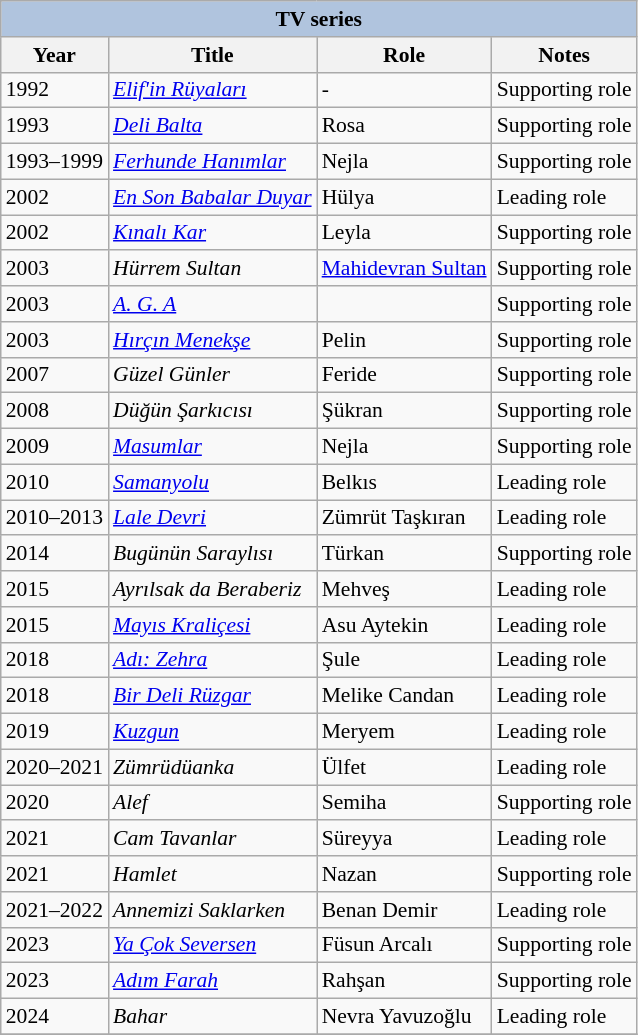<table class="wikitable" style="font-size: 90%;">
<tr>
<th colspan="4" style="background: LightSteelBlue;">TV series</th>
</tr>
<tr>
<th>Year</th>
<th>Title</th>
<th>Role</th>
<th>Notes</th>
</tr>
<tr>
<td>1992</td>
<td><em><a href='#'>Elif'in Rüyaları</a></em></td>
<td>-</td>
<td>Supporting role</td>
</tr>
<tr>
<td>1993</td>
<td><em><a href='#'>Deli Balta</a></em></td>
<td>Rosa</td>
<td>Supporting role</td>
</tr>
<tr>
<td>1993–1999</td>
<td><em><a href='#'>Ferhunde Hanımlar</a></em></td>
<td>Nejla</td>
<td>Supporting role</td>
</tr>
<tr>
<td>2002</td>
<td><em><a href='#'>En Son Babalar Duyar</a></em></td>
<td>Hülya</td>
<td>Leading role</td>
</tr>
<tr>
<td>2002</td>
<td><em><a href='#'>Kınalı Kar</a></em></td>
<td>Leyla</td>
<td>Supporting role</td>
</tr>
<tr>
<td>2003</td>
<td><em>Hürrem Sultan</em></td>
<td><a href='#'>Mahidevran Sultan</a></td>
<td>Supporting role</td>
</tr>
<tr>
<td>2003</td>
<td><em><a href='#'>A. G. A</a></em></td>
<td></td>
<td>Supporting role</td>
</tr>
<tr>
<td>2003</td>
<td><em><a href='#'>Hırçın Menekşe</a></em></td>
<td>Pelin</td>
<td>Supporting role</td>
</tr>
<tr>
<td>2007</td>
<td><em>Güzel Günler</em></td>
<td>Feride</td>
<td>Supporting role</td>
</tr>
<tr>
<td>2008</td>
<td><em>Düğün Şarkıcısı</em></td>
<td>Şükran</td>
<td>Supporting role</td>
</tr>
<tr>
<td>2009</td>
<td><em><a href='#'>Masumlar</a></em></td>
<td>Nejla</td>
<td>Supporting role</td>
</tr>
<tr>
<td>2010</td>
<td><a href='#'><em>Samanyolu</em></a></td>
<td>Belkıs</td>
<td>Leading role</td>
</tr>
<tr>
<td>2010–2013</td>
<td><em><a href='#'>Lale Devri</a></em></td>
<td>Zümrüt Taşkıran</td>
<td>Leading role</td>
</tr>
<tr>
<td>2014</td>
<td><em>Bugünün Saraylısı</em></td>
<td>Türkan</td>
<td>Supporting role</td>
</tr>
<tr>
<td>2015</td>
<td><em>Ayrılsak da Beraberiz</em></td>
<td>Mehveş</td>
<td>Leading role</td>
</tr>
<tr>
<td>2015</td>
<td><em><a href='#'>Mayıs Kraliçesi</a></em></td>
<td>Asu Aytekin</td>
<td>Leading role</td>
</tr>
<tr>
<td>2018</td>
<td><em><a href='#'>Adı: Zehra</a></em></td>
<td>Şule</td>
<td>Leading role</td>
</tr>
<tr>
<td>2018</td>
<td><em><a href='#'>Bir Deli Rüzgar</a></em></td>
<td>Melike Candan</td>
<td>Leading role</td>
</tr>
<tr>
<td>2019</td>
<td><em><a href='#'>Kuzgun</a></em></td>
<td>Meryem</td>
<td>Leading role</td>
</tr>
<tr>
<td>2020–2021</td>
<td><em>Zümrüdüanka</em></td>
<td>Ülfet</td>
<td>Leading role</td>
</tr>
<tr>
<td>2020</td>
<td><em>Alef</em></td>
<td>Semiha</td>
<td>Supporting role</td>
</tr>
<tr>
<td>2021</td>
<td><em>Cam Tavanlar</em></td>
<td>Süreyya</td>
<td>Leading role</td>
</tr>
<tr>
<td>2021</td>
<td><em>Hamlet</em></td>
<td>Nazan</td>
<td>Supporting role</td>
</tr>
<tr>
<td>2021–2022</td>
<td><em>Annemizi Saklarken</em></td>
<td>Benan Demir</td>
<td>Leading role</td>
</tr>
<tr>
<td>2023</td>
<td><em><a href='#'>Ya Çok Seversen</a></em></td>
<td>Füsun Arcalı</td>
<td>Supporting role</td>
</tr>
<tr>
<td>2023</td>
<td><em><a href='#'>Adım Farah</a></em></td>
<td>Rahşan</td>
<td>Supporting role</td>
</tr>
<tr>
<td>2024</td>
<td><em>Bahar</em></td>
<td>Nevra Yavuzoğlu</td>
<td>Leading role</td>
</tr>
<tr>
</tr>
</table>
